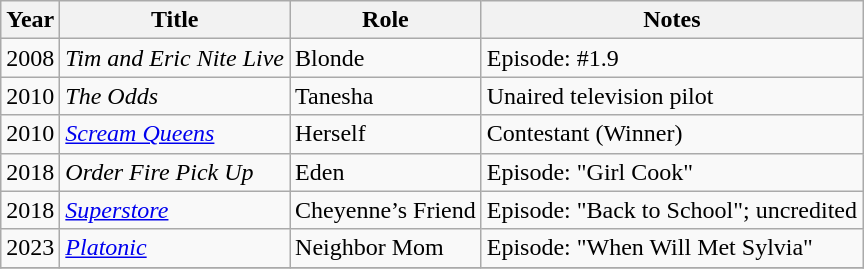<table class="wikitable sortable">
<tr>
<th scope="col">Year</th>
<th scope="col">Title</th>
<th scope="col">Role</th>
<th scope="col" class="unsortable">Notes</th>
</tr>
<tr>
<td>2008</td>
<td><em>Tim and Eric Nite Live</em></td>
<td>Blonde</td>
<td>Episode: #1.9</td>
</tr>
<tr>
<td>2010</td>
<td><em>The Odds</em></td>
<td>Tanesha</td>
<td>Unaired television pilot</td>
</tr>
<tr>
<td>2010</td>
<td><em><a href='#'>Scream Queens</a></em></td>
<td>Herself</td>
<td>Contestant (Winner)</td>
</tr>
<tr>
<td>2018</td>
<td><em>Order Fire Pick Up</em></td>
<td>Eden</td>
<td>Episode: "Girl Cook"</td>
</tr>
<tr>
<td>2018</td>
<td><em><a href='#'>Superstore</a></em></td>
<td>Cheyenne’s Friend</td>
<td>Episode: "Back to School"; uncredited</td>
</tr>
<tr>
<td>2023</td>
<td><em><a href='#'>Platonic</a></em></td>
<td>Neighbor Mom</td>
<td>Episode: "When Will Met Sylvia"</td>
</tr>
<tr>
</tr>
</table>
